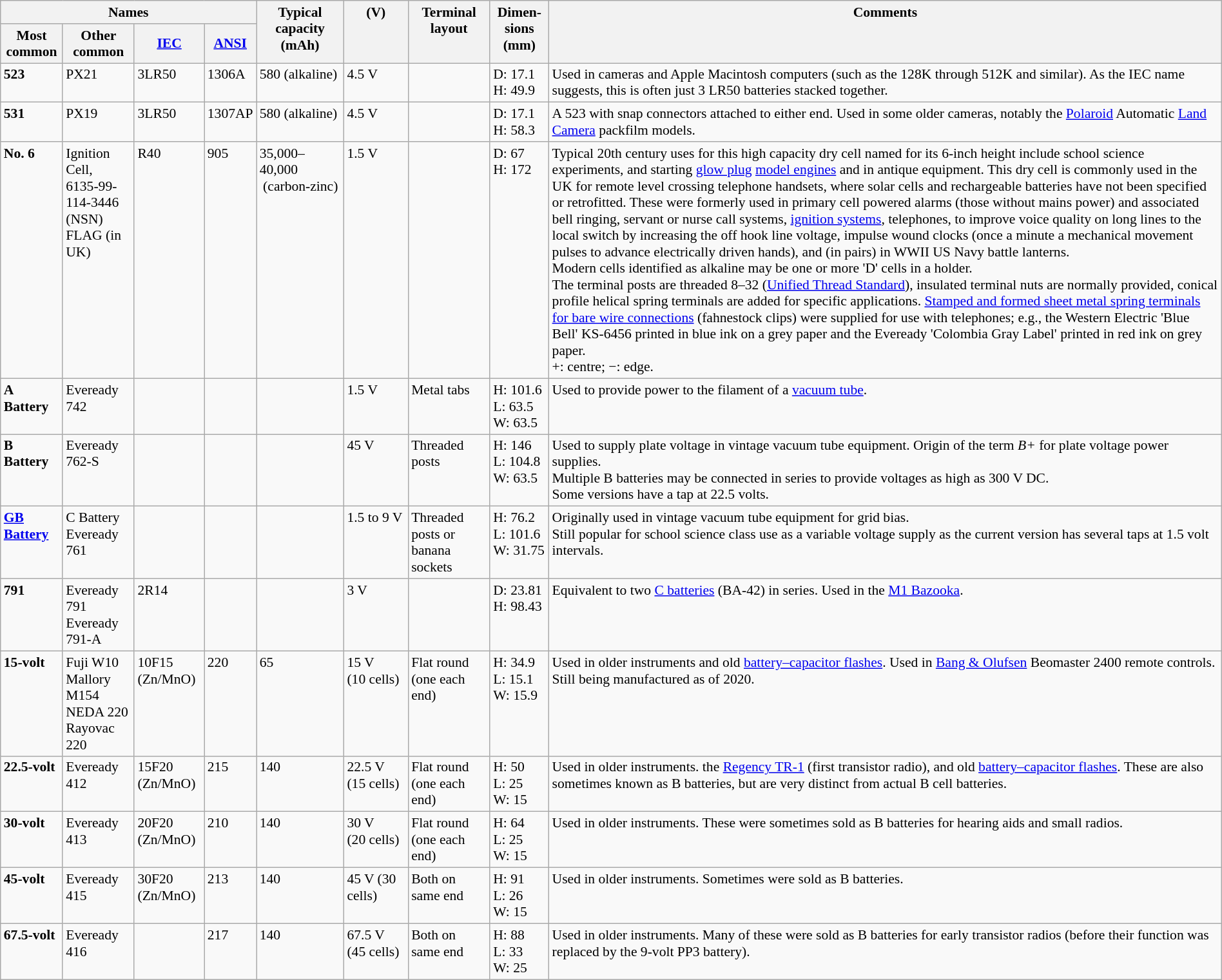<table class=wikitable style="width:100%; font-size:90%">
<tr valign=top>
<th colspan=4>Names</th>
<th rowspan=2>Typical capacity <br>(mAh)</th>
<th rowspan=2>(V)</th>
<th rowspan=2>Ter­minal layout</th>
<th rowspan=2>Dimen­sions (mm)</th>
<th rowspan=2>Comments</th>
</tr>
<tr>
<th>Most common</th>
<th>Other common</th>
<th><a href='#'>IEC</a></th>
<th><a href='#'>ANSI</a></th>
</tr>
<tr valign=top>
<td><strong>523</strong><br></td>
<td>PX21</td>
<td>3LR50</td>
<td>1306A</td>
<td>580 (alkaline)</td>
<td>4.5 V</td>
<td></td>
<td>D: 17.1<br>H: 49.9</td>
<td>Used in cameras and Apple Macintosh computers (such as the 128K through 512K and similar). As the IEC name suggests, this is often just 3 LR50 batteries stacked together.</td>
</tr>
<tr valign=top>
<td><strong>531</strong><br></td>
<td>PX19</td>
<td>3LR50</td>
<td>1307AP</td>
<td>580 (alkaline)</td>
<td>4.5 V</td>
<td></td>
<td>D: 17.1<br>H: 58.3</td>
<td>A 523 with snap connectors attached to either end. Used in some older cameras, notably the <a href='#'>Polaroid</a> Automatic <a href='#'>Land Camera</a> packfilm models.</td>
</tr>
<tr valign=top>
<td><strong>No. 6</strong><br></td>
<td>Ignition Cell,<br>6135-99-114-3446 (NSN)<br>FLAG (in UK)</td>
<td>R40</td>
<td>905</td>
<td>35,000–40,000<br> (carbon‑zinc)</td>
<td>1.5 V</td>
<td></td>
<td>D: 67<br>H: 172</td>
<td>Typical 20th century uses for this high capacity dry cell named for its 6-inch height include school science experiments, and starting <a href='#'>glow plug</a> <a href='#'>model engines</a> and in antique equipment. This dry cell is commonly used in the UK for remote level crossing telephone handsets, where solar cells and rechargeable batteries have not been specified or retrofitted. These were formerly used in primary cell powered alarms (those without mains power) and associated bell ringing, servant or nurse call systems, <a href='#'>ignition systems</a>, telephones, to improve voice quality on long lines to the local switch by increasing the off hook line voltage, impulse wound clocks (once a minute a mechanical movement pulses to advance electrically driven hands), and (in pairs) in WWII US Navy battle lanterns.<br>Modern cells identified as alkaline may be one or more 'D' cells in a holder.<br>The terminal posts are threaded 8–32 (<a href='#'>Unified Thread Standard</a>), insulated terminal nuts are normally provided, conical profile helical spring terminals are added for specific applications. <a href='#'>Stamped and formed sheet metal spring terminals for bare wire connections</a> (fahnestock clips) were supplied for use with telephones; e.g., the Western Electric 'Blue Bell' KS-6456 printed in blue ink on a grey paper and the Eveready 'Colombia Gray Label' printed in red ink on grey paper.<br>+: centre; −: edge.</td>
</tr>
<tr valign=top>
<td><strong>A Battery</strong><br></td>
<td>Eveready 742</td>
<td></td>
<td></td>
<td></td>
<td>1.5 V</td>
<td>Metal tabs</td>
<td>H: 101.6<br>L: 63.5<br>W: 63.5</td>
<td>Used to provide power to the filament of a <a href='#'>vacuum tube</a>.</td>
</tr>
<tr valign=top>
<td><strong>B Battery</strong><br></td>
<td>Eveready 762-S</td>
<td></td>
<td></td>
<td></td>
<td>45 V</td>
<td>Threa­ded posts</td>
<td>H: 146<br>L: 104.8<br>W: 63.5</td>
<td>Used to supply plate voltage in vintage vacuum tube equipment. Origin of the term <em>B+</em> for plate voltage power supplies.<br>Multiple B batteries may be connected in series to provide voltages as high as 300 V DC.<br>Some versions have a tap at 22.5 volts.</td>
</tr>
<tr valign=top>
<td><strong><a href='#'>GB Battery</a></strong><br></td>
<td>C Battery<br>Eveready 761</td>
<td></td>
<td></td>
<td></td>
<td>1.5 to 9 V</td>
<td>Threa­ded posts or banana sockets</td>
<td>H: 76.2<br>L: 101.6<br>W: 31.75</td>
<td>Originally used in vintage vacuum tube equipment for grid bias.<br>Still popular for school science class use as a variable voltage supply as the current version has several taps at 1.5 volt intervals.</td>
</tr>
<tr valign=top>
<td><strong>791</strong></td>
<td>Eveready 791<br>Eveready 791-A</td>
<td>2R14</td>
<td></td>
<td></td>
<td>3 V</td>
<td></td>
<td>D: 23.81<br>H: 98.43</td>
<td>Equivalent to two <a href='#'>C batteries</a> (BA-42) in series. Used in the <a href='#'>M1 Bazooka</a>.</td>
</tr>
<tr valign=top>
<td><strong>15-volt</strong><br></td>
<td Eveready 504>Fuji W10<br>Mallory M154<br>NEDA 220<br>Rayovac 220</td>
<td>10F15 (Zn/MnO)</td>
<td>220</td>
<td>65</td>
<td>15 V (10 cells)</td>
<td>Flat round (one each end)</td>
<td>H: 34.9<br>L: 15.1<br>W: 15.9</td>
<td>Used in older instruments and old <a href='#'>battery–capacitor flashes</a>. Used in <a href='#'>Bang & Olufsen</a> Beomaster 2400 remote controls.<br>Still being manufactured as of 2020.</td>
</tr>
<tr valign=top>
<td><strong>22.5-volt</strong><br></td>
<td>Eveready 412</td>
<td>15F20 (Zn/MnO)</td>
<td>215</td>
<td>140</td>
<td>22.5 V (15 cells)</td>
<td>Flat round (one each end)</td>
<td>H: 50<br>L: 25<br>W: 15</td>
<td>Used in older instruments. the <a href='#'>Regency TR-1</a> (first transistor radio), and old <a href='#'>battery–capacitor flashes</a>. These are also sometimes known as B batteries, but are very distinct from actual B cell batteries.</td>
</tr>
<tr valign=top>
<td><strong>30-volt</strong><br></td>
<td>Eveready 413</td>
<td>20F20 (Zn/MnO)</td>
<td>210</td>
<td>140</td>
<td>30 V (20 cells)</td>
<td>Flat round (one each end)</td>
<td>H: 64<br>L: 25<br>W: 15</td>
<td>Used in older instruments. These were sometimes sold as B batteries for hearing aids and small radios.</td>
</tr>
<tr valign=top>
<td><strong>45-volt</strong><br></td>
<td>Eveready 415</td>
<td>30F20 (Zn/MnO)</td>
<td>213</td>
<td>140</td>
<td>45 V (30 cells)</td>
<td>Both on same end</td>
<td>H: 91<br>L: 26<br>W: 15</td>
<td>Used in older instruments. Sometimes were sold as B batteries.</td>
</tr>
<tr valign=top>
<td><strong>67.5-volt</strong><br></td>
<td>Eveready 416</td>
<td></td>
<td>217</td>
<td>140</td>
<td>67.5 V (45 cells)</td>
<td>Both on same end</td>
<td>H: 88<br>L: 33<br>W: 25</td>
<td>Used in older instruments. Many of these were sold as B batteries for early transistor radios (before their function was replaced by the 9-volt PP3 battery).</td>
</tr>
</table>
